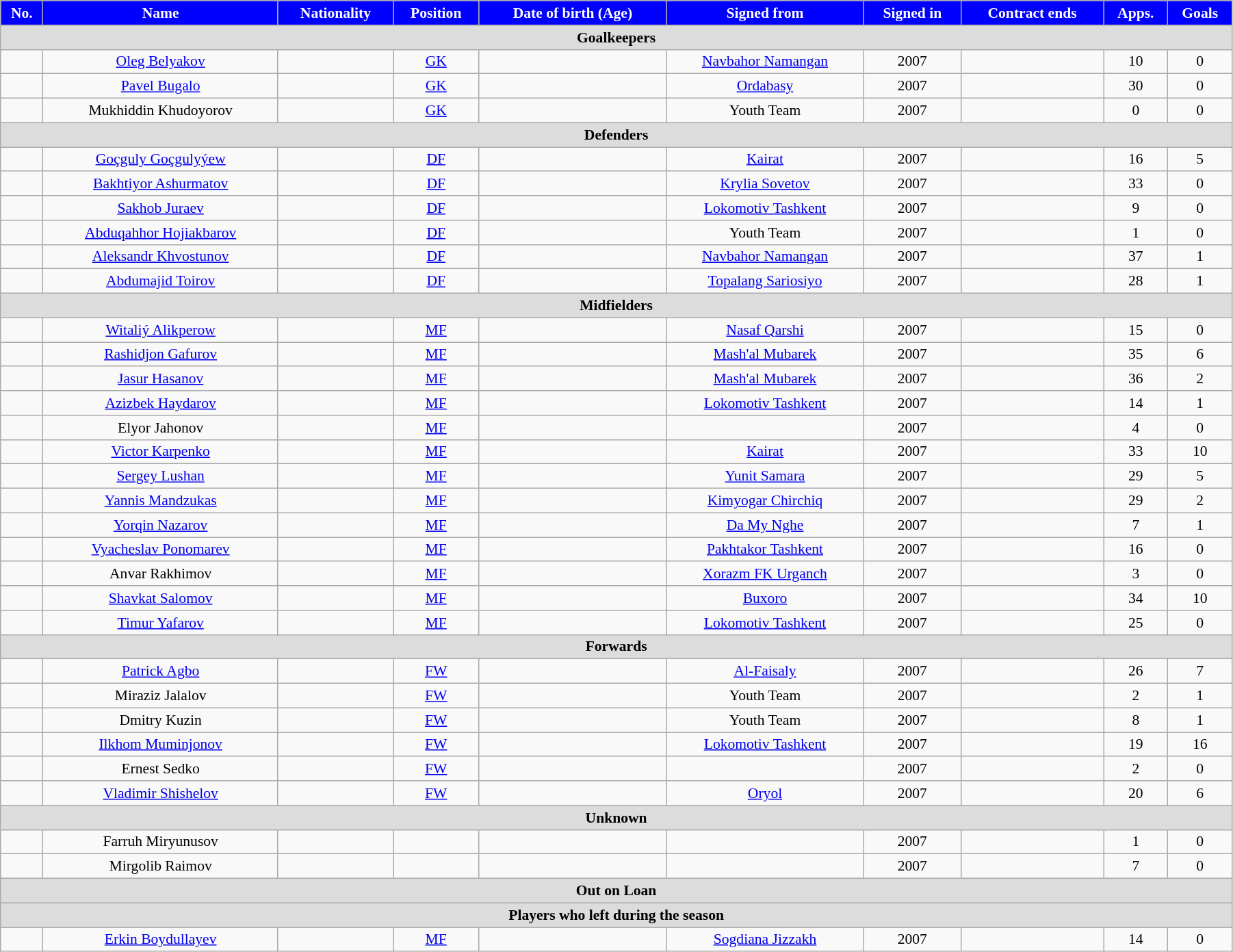<table class="wikitable"  style="text-align:center; font-size:90%; width:95%;">
<tr>
<th style="background:#0000FF; color:white; text-align:center;">No.</th>
<th style="background:#0000FF; color:white; text-align:center;">Name</th>
<th style="background:#0000FF; color:white; text-align:center;">Nationality</th>
<th style="background:#0000FF; color:white; text-align:center;">Position</th>
<th style="background:#0000FF; color:white; text-align:center;">Date of birth (Age)</th>
<th style="background:#0000FF; color:white; text-align:center;">Signed from</th>
<th style="background:#0000FF; color:white; text-align:center;">Signed in</th>
<th style="background:#0000FF; color:white; text-align:center;">Contract ends</th>
<th style="background:#0000FF; color:white; text-align:center;">Apps.</th>
<th style="background:#0000FF; color:white; text-align:center;">Goals</th>
</tr>
<tr>
<th colspan="11"  style="background:#dcdcdc; text-align:center;">Goalkeepers</th>
</tr>
<tr>
<td></td>
<td><a href='#'>Oleg Belyakov</a></td>
<td></td>
<td><a href='#'>GK</a></td>
<td></td>
<td><a href='#'>Navbahor Namangan</a></td>
<td>2007</td>
<td></td>
<td>10</td>
<td>0</td>
</tr>
<tr>
<td></td>
<td><a href='#'>Pavel Bugalo</a></td>
<td></td>
<td><a href='#'>GK</a></td>
<td></td>
<td><a href='#'>Ordabasy</a></td>
<td>2007</td>
<td></td>
<td>30</td>
<td>0</td>
</tr>
<tr>
<td></td>
<td>Mukhiddin Khudoyorov</td>
<td></td>
<td><a href='#'>GK</a></td>
<td></td>
<td>Youth Team</td>
<td>2007</td>
<td></td>
<td>0</td>
<td>0</td>
</tr>
<tr>
<th colspan="11"  style="background:#dcdcdc; text-align:center;">Defenders</th>
</tr>
<tr>
<td></td>
<td><a href='#'>Goçguly Goçgulyýew</a></td>
<td></td>
<td><a href='#'>DF</a></td>
<td></td>
<td><a href='#'>Kairat</a></td>
<td>2007</td>
<td></td>
<td>16</td>
<td>5</td>
</tr>
<tr>
<td></td>
<td><a href='#'>Bakhtiyor Ashurmatov</a></td>
<td></td>
<td><a href='#'>DF</a></td>
<td></td>
<td><a href='#'>Krylia Sovetov</a></td>
<td>2007</td>
<td></td>
<td>33</td>
<td>0</td>
</tr>
<tr>
<td></td>
<td><a href='#'>Sakhob Juraev</a></td>
<td></td>
<td><a href='#'>DF</a></td>
<td></td>
<td><a href='#'>Lokomotiv Tashkent</a></td>
<td>2007</td>
<td></td>
<td>9</td>
<td>0</td>
</tr>
<tr>
<td></td>
<td><a href='#'>Abduqahhor Hojiakbarov</a></td>
<td></td>
<td><a href='#'>DF</a></td>
<td></td>
<td>Youth Team</td>
<td>2007</td>
<td></td>
<td>1</td>
<td>0</td>
</tr>
<tr>
<td></td>
<td><a href='#'>Aleksandr Khvostunov</a></td>
<td></td>
<td><a href='#'>DF</a></td>
<td></td>
<td><a href='#'>Navbahor Namangan</a></td>
<td>2007</td>
<td></td>
<td>37</td>
<td>1</td>
</tr>
<tr>
<td></td>
<td><a href='#'>Abdumajid Toirov</a></td>
<td></td>
<td><a href='#'>DF</a></td>
<td></td>
<td><a href='#'>Topalang Sariosiyo</a></td>
<td>2007</td>
<td></td>
<td>28</td>
<td>1</td>
</tr>
<tr>
<th colspan="11"  style="background:#dcdcdc; text-align:center;">Midfielders</th>
</tr>
<tr>
<td></td>
<td><a href='#'>Witaliý Alikperow</a></td>
<td></td>
<td><a href='#'>MF</a></td>
<td></td>
<td><a href='#'>Nasaf Qarshi</a></td>
<td>2007</td>
<td></td>
<td>15</td>
<td>0</td>
</tr>
<tr>
<td></td>
<td><a href='#'>Rashidjon Gafurov</a></td>
<td></td>
<td><a href='#'>MF</a></td>
<td></td>
<td><a href='#'>Mash'al Mubarek</a></td>
<td>2007</td>
<td></td>
<td>35</td>
<td>6</td>
</tr>
<tr>
<td></td>
<td><a href='#'>Jasur Hasanov</a></td>
<td></td>
<td><a href='#'>MF</a></td>
<td></td>
<td><a href='#'>Mash'al Mubarek</a></td>
<td>2007</td>
<td></td>
<td>36</td>
<td>2</td>
</tr>
<tr>
<td></td>
<td><a href='#'>Azizbek Haydarov</a></td>
<td></td>
<td><a href='#'>MF</a></td>
<td></td>
<td><a href='#'>Lokomotiv Tashkent</a></td>
<td>2007</td>
<td></td>
<td>14</td>
<td>1</td>
</tr>
<tr>
<td></td>
<td>Elyor Jahonov</td>
<td></td>
<td><a href='#'>MF</a></td>
<td></td>
<td></td>
<td>2007</td>
<td></td>
<td>4</td>
<td>0</td>
</tr>
<tr>
<td></td>
<td><a href='#'>Victor Karpenko</a></td>
<td></td>
<td><a href='#'>MF</a></td>
<td></td>
<td><a href='#'>Kairat</a></td>
<td>2007</td>
<td></td>
<td>33</td>
<td>10</td>
</tr>
<tr>
<td></td>
<td><a href='#'>Sergey Lushan</a></td>
<td></td>
<td><a href='#'>MF</a></td>
<td></td>
<td><a href='#'>Yunit Samara</a></td>
<td>2007</td>
<td></td>
<td>29</td>
<td>5</td>
</tr>
<tr>
<td></td>
<td><a href='#'>Yannis Mandzukas</a></td>
<td></td>
<td><a href='#'>MF</a></td>
<td></td>
<td><a href='#'>Kimyogar Chirchiq</a></td>
<td>2007</td>
<td></td>
<td>29</td>
<td>2</td>
</tr>
<tr>
<td></td>
<td><a href='#'>Yorqin Nazarov</a></td>
<td></td>
<td><a href='#'>MF</a></td>
<td></td>
<td><a href='#'>Da My Nghe</a></td>
<td>2007</td>
<td></td>
<td>7</td>
<td>1</td>
</tr>
<tr>
<td></td>
<td><a href='#'>Vyacheslav Ponomarev</a></td>
<td></td>
<td><a href='#'>MF</a></td>
<td></td>
<td><a href='#'>Pakhtakor Tashkent</a></td>
<td>2007</td>
<td></td>
<td>16</td>
<td>0</td>
</tr>
<tr>
<td></td>
<td>Anvar Rakhimov</td>
<td></td>
<td><a href='#'>MF</a></td>
<td></td>
<td><a href='#'>Xorazm FK Urganch</a></td>
<td>2007</td>
<td></td>
<td>3</td>
<td>0</td>
</tr>
<tr>
<td></td>
<td><a href='#'>Shavkat Salomov</a></td>
<td></td>
<td><a href='#'>MF</a></td>
<td></td>
<td><a href='#'>Buxoro</a></td>
<td>2007</td>
<td></td>
<td>34</td>
<td>10</td>
</tr>
<tr>
<td></td>
<td><a href='#'>Timur Yafarov</a></td>
<td></td>
<td><a href='#'>MF</a></td>
<td></td>
<td><a href='#'>Lokomotiv Tashkent</a></td>
<td>2007</td>
<td></td>
<td>25</td>
<td>0</td>
</tr>
<tr>
<th colspan="11"  style="background:#dcdcdc; text-align:center;">Forwards</th>
</tr>
<tr>
<td></td>
<td><a href='#'>Patrick Agbo</a></td>
<td></td>
<td><a href='#'>FW</a></td>
<td></td>
<td><a href='#'>Al-Faisaly</a></td>
<td>2007</td>
<td></td>
<td>26</td>
<td>7</td>
</tr>
<tr>
<td></td>
<td>Miraziz Jalalov</td>
<td></td>
<td><a href='#'>FW</a></td>
<td></td>
<td>Youth Team</td>
<td>2007</td>
<td></td>
<td>2</td>
<td>1</td>
</tr>
<tr>
<td></td>
<td>Dmitry Kuzin</td>
<td></td>
<td><a href='#'>FW</a></td>
<td></td>
<td>Youth Team</td>
<td>2007</td>
<td></td>
<td>8</td>
<td>1</td>
</tr>
<tr>
<td></td>
<td><a href='#'>Ilkhom Muminjonov</a></td>
<td></td>
<td><a href='#'>FW</a></td>
<td></td>
<td><a href='#'>Lokomotiv Tashkent</a></td>
<td>2007</td>
<td></td>
<td>19</td>
<td>16</td>
</tr>
<tr>
<td></td>
<td>Ernest Sedko</td>
<td></td>
<td><a href='#'>FW</a></td>
<td></td>
<td></td>
<td>2007</td>
<td></td>
<td>2</td>
<td>0</td>
</tr>
<tr>
<td></td>
<td><a href='#'>Vladimir Shishelov</a></td>
<td></td>
<td><a href='#'>FW</a></td>
<td></td>
<td><a href='#'>Oryol</a></td>
<td>2007</td>
<td></td>
<td>20</td>
<td>6</td>
</tr>
<tr>
<th colspan="11"  style="background:#dcdcdc; text-align:center;">Unknown</th>
</tr>
<tr>
<td></td>
<td>Farruh Miryunusov</td>
<td></td>
<td></td>
<td></td>
<td></td>
<td>2007</td>
<td></td>
<td>1</td>
<td>0</td>
</tr>
<tr>
<td></td>
<td>Mirgolib Raimov</td>
<td></td>
<td></td>
<td></td>
<td></td>
<td>2007</td>
<td></td>
<td>7</td>
<td>0</td>
</tr>
<tr>
<th colspan="11"  style="background:#dcdcdc; text-align:center;">Out on Loan</th>
</tr>
<tr>
<th colspan="11"  style="background:#dcdcdc; text-align:center;">Players who left during the season</th>
</tr>
<tr>
<td></td>
<td><a href='#'>Erkin Boydullayev</a></td>
<td></td>
<td><a href='#'>MF</a></td>
<td></td>
<td><a href='#'>Sogdiana Jizzakh</a></td>
<td>2007</td>
<td></td>
<td>14</td>
<td>0</td>
</tr>
</table>
